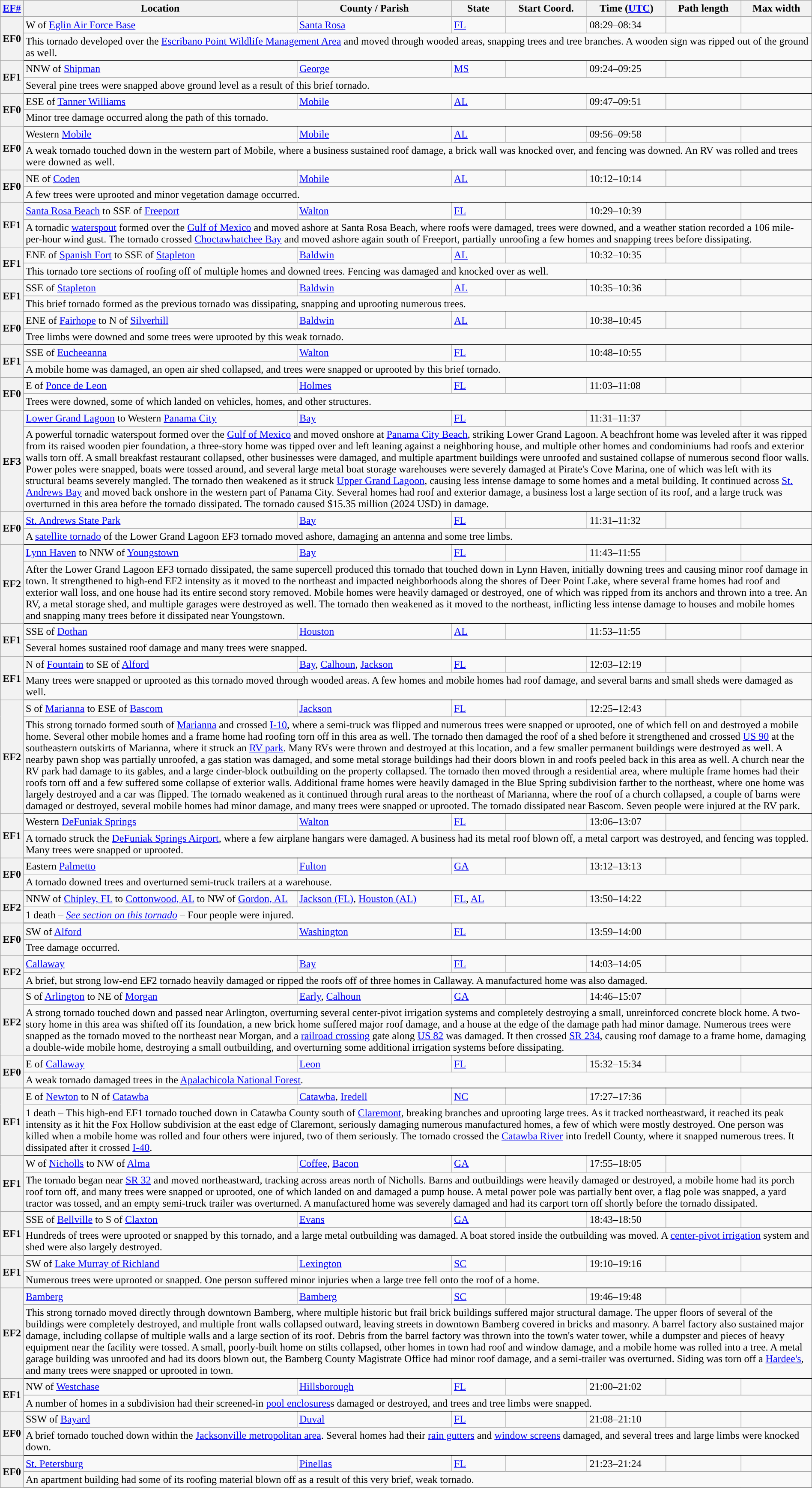<table class="wikitable sortable" style="width:100%;">
<tr>
<th scope="col" width="2%" align="center"><a href='#'>EF#</a></th>
<th scope="col" align="center" class="unsortable">Location</th>
<th scope="col" align="center" class="unsortable">County / Parish</th>
<th scope="col" align="center">State</th>
<th scope="col" align="center">Start Coord.</th>
<th scope="col" align="center">Time (<a href='#'>UTC</a>)</th>
<th scope="col" align="center">Path length</th>
<th scope="col" align="center">Max width</th>
</tr>
<tr>
<th scope="row" rowspan="2" style="background-color:#">EF0</th>
<td>W of <a href='#'>Eglin Air Force Base</a></td>
<td><a href='#'>Santa Rosa</a></td>
<td><a href='#'>FL</a></td>
<td></td>
<td>08:29–08:34</td>
<td></td>
<td></td>
</tr>
<tr class="expand-child">
<td colspan="8" style=" border-bottom: 1px solid black;">This tornado developed over the <a href='#'>Escribano Point Wildlife Management Area</a> and moved through wooded areas, snapping trees and tree branches. A wooden sign was ripped out of the ground as well.</td>
</tr>
<tr>
<th scope="row" rowspan="2" style="background-color:#">EF1</th>
<td>NNW of <a href='#'>Shipman</a></td>
<td><a href='#'>George</a></td>
<td><a href='#'>MS</a></td>
<td></td>
<td>09:24–09:25</td>
<td></td>
<td></td>
</tr>
<tr class="expand-child">
<td colspan="8" style=" border-bottom: 1px solid black;">Several pine trees were snapped  above ground level as a result of this brief tornado.</td>
</tr>
<tr>
<th scope="row" rowspan="2" style="background-color:#">EF0</th>
<td>ESE of <a href='#'>Tanner Williams</a></td>
<td><a href='#'>Mobile</a></td>
<td><a href='#'>AL</a></td>
<td></td>
<td>09:47–09:51</td>
<td></td>
<td></td>
</tr>
<tr class="expand-child">
<td colspan="8" style=" border-bottom: 1px solid black;">Minor tree damage occurred along the path of this tornado.</td>
</tr>
<tr>
<th scope="row" rowspan="2" style="background-color:#">EF0</th>
<td>Western <a href='#'>Mobile</a></td>
<td><a href='#'>Mobile</a></td>
<td><a href='#'>AL</a></td>
<td></td>
<td>09:56–09:58</td>
<td></td>
<td></td>
</tr>
<tr class="expand-child">
<td colspan="8" style=" border-bottom: 1px solid black;">A weak tornado touched down in the western part of Mobile, where a business sustained roof damage, a brick wall was knocked over, and fencing was downed. An RV was rolled and trees were downed as well.</td>
</tr>
<tr>
<th scope="row" rowspan="2" style="background-color:#">EF0</th>
<td>NE of <a href='#'>Coden</a></td>
<td><a href='#'>Mobile</a></td>
<td><a href='#'>AL</a></td>
<td></td>
<td>10:12–10:14</td>
<td></td>
<td></td>
</tr>
<tr class="expand-child">
<td colspan="8" style=" border-bottom: 1px solid black;">A few trees were uprooted and minor vegetation damage occurred.</td>
</tr>
<tr>
<th scope="row" rowspan="2" style="background-color:#">EF1</th>
<td><a href='#'>Santa Rosa Beach</a> to SSE of <a href='#'>Freeport</a></td>
<td><a href='#'>Walton</a></td>
<td><a href='#'>FL</a></td>
<td></td>
<td>10:29–10:39</td>
<td></td>
<td></td>
</tr>
<tr class="expand-child">
<td colspan="8" style=" border-bottom: 1px solid black;">A tornadic <a href='#'>waterspout</a> formed over the <a href='#'>Gulf of Mexico</a> and moved ashore at Santa Rosa Beach, where roofs were damaged, trees were downed, and a weather station recorded a 106 mile-per-hour wind gust. The tornado crossed <a href='#'>Choctawhatchee Bay</a> and moved ashore again south of Freeport, partially unroofing a few homes and snapping trees before dissipating.</td>
</tr>
<tr>
<th scope="row" rowspan="2" style="background-color:#">EF1</th>
<td>ENE of <a href='#'>Spanish Fort</a> to SSE of <a href='#'>Stapleton</a></td>
<td><a href='#'>Baldwin</a></td>
<td><a href='#'>AL</a></td>
<td></td>
<td>10:32–10:35</td>
<td></td>
<td></td>
</tr>
<tr class="expand-child">
<td colspan="8" style=" border-bottom: 1px solid black;">This tornado tore sections of roofing off of multiple homes and downed trees. Fencing was damaged and knocked over as well.</td>
</tr>
<tr>
<th scope="row" rowspan="2" style="background-color:#">EF1</th>
<td>SSE of <a href='#'>Stapleton</a></td>
<td><a href='#'>Baldwin</a></td>
<td><a href='#'>AL</a></td>
<td></td>
<td>10:35–10:36</td>
<td></td>
<td></td>
</tr>
<tr class="expand-child">
<td colspan="8" style=" border-bottom: 1px solid black;">This brief tornado formed as the previous tornado was dissipating, snapping and uprooting numerous trees.</td>
</tr>
<tr>
<th scope="row" rowspan="2" style="background-color:#">EF0</th>
<td>ENE of <a href='#'>Fairhope</a> to N of <a href='#'>Silverhill</a></td>
<td><a href='#'>Baldwin</a></td>
<td><a href='#'>AL</a></td>
<td></td>
<td>10:38–10:45</td>
<td></td>
<td></td>
</tr>
<tr class="expand-child">
<td colspan="8" style=" border-bottom: 1px solid black;">Tree limbs were downed and some trees were uprooted by this weak tornado.</td>
</tr>
<tr>
<th scope="row" rowspan="2" style="background-color:#">EF1</th>
<td>SSE of <a href='#'>Eucheeanna</a></td>
<td><a href='#'>Walton</a></td>
<td><a href='#'>FL</a></td>
<td></td>
<td>10:48–10:55</td>
<td></td>
<td></td>
</tr>
<tr class="expand-child">
<td colspan="8" style=" border-bottom: 1px solid black;">A mobile home was damaged, an open air shed collapsed, and trees were snapped or uprooted by this brief tornado.</td>
</tr>
<tr>
<th scope="row" rowspan="2" style="background-color:#">EF0</th>
<td>E of <a href='#'>Ponce de Leon</a></td>
<td><a href='#'>Holmes</a></td>
<td><a href='#'>FL</a></td>
<td></td>
<td>11:03–11:08</td>
<td></td>
<td></td>
</tr>
<tr class="expand-child">
<td colspan="8" style=" border-bottom: 1px solid black;">Trees were downed, some of which landed on vehicles, homes, and other structures.</td>
</tr>
<tr>
<th scope="row" rowspan="2" style="background-color:#">EF3</th>
<td><a href='#'>Lower Grand Lagoon</a> to Western <a href='#'>Panama City</a></td>
<td><a href='#'>Bay</a></td>
<td><a href='#'>FL</a></td>
<td></td>
<td>11:31–11:37</td>
<td></td>
<td></td>
</tr>
<tr class="expand-child">
<td colspan="8" style="border-bottom: 1px solid black;">A powerful tornadic waterspout formed over the <a href='#'>Gulf of Mexico</a> and moved onshore at <a href='#'>Panama City Beach</a>, striking Lower Grand Lagoon. A beachfront home was leveled after it was ripped from its raised wooden pier foundation, a three-story home was tipped over and left leaning against a neighboring house, and multiple other homes and condominiums had roofs and exterior walls torn off. A small breakfast restaurant collapsed, other businesses were damaged, and multiple apartment buildings were unroofed and sustained collapse of numerous second floor walls. Power poles were snapped, boats were tossed around, and several large metal boat storage warehouses were severely damaged at Pirate's Cove Marina, one of which was left with its structural beams severely mangled. The tornado then weakened as it struck <a href='#'>Upper Grand Lagoon</a>, causing less intense damage to some homes and a metal building. It continued across <a href='#'>St. Andrews Bay</a> and moved back onshore in the western part of Panama City. Several homes had roof and exterior damage, a business lost a large section of its roof, and a large truck was overturned in this area before the tornado dissipated. The tornado caused $15.35 million (2024 USD) in damage.</td>
</tr>
<tr>
<th scope="row" rowspan="2" style="background-color:#">EF0</th>
<td><a href='#'>St. Andrews State Park</a></td>
<td><a href='#'>Bay</a></td>
<td><a href='#'>FL</a></td>
<td></td>
<td>11:31–11:32</td>
<td></td>
<td></td>
</tr>
<tr class="expand-child">
<td colspan="8" style="border-bottom: 1px solid black;">A <a href='#'>satellite tornado</a> of the Lower Grand Lagoon EF3 tornado moved ashore, damaging an antenna and some tree limbs.</td>
</tr>
<tr>
<th scope="row" rowspan="2" style="background-color:#">EF2</th>
<td><a href='#'>Lynn Haven</a> to NNW of <a href='#'>Youngstown</a></td>
<td><a href='#'>Bay</a></td>
<td><a href='#'>FL</a></td>
<td></td>
<td>11:43–11:55</td>
<td></td>
<td></td>
</tr>
<tr class="expand-child">
<td colspan="8" style="border-bottom: 1px solid black;">After the Lower Grand Lagoon EF3 tornado dissipated, the same supercell produced this tornado that touched down in Lynn Haven, initially downing trees and causing minor roof damage in town. It strengthened to high-end EF2 intensity as it moved to the northeast and impacted neighborhoods along the shores of Deer Point Lake, where several frame homes had roof and exterior wall loss, and one house had its entire second story removed. Mobile homes were heavily damaged or destroyed, one of which was ripped from its anchors and thrown into a tree. An RV, a metal storage shed, and multiple garages were destroyed as well. The tornado then weakened as it moved to the northeast, inflicting less intense damage to houses and mobile homes and snapping many trees before it dissipated near Youngstown.</td>
</tr>
<tr>
<th scope="row" rowspan="2" style="background-color:#">EF1</th>
<td>SSE of <a href='#'>Dothan</a></td>
<td><a href='#'>Houston</a></td>
<td><a href='#'>AL</a></td>
<td></td>
<td>11:53–11:55</td>
<td></td>
<td></td>
</tr>
<tr class="expand-child">
<td colspan="8" style=" border-bottom: 1px solid black;">Several homes sustained roof damage and many trees were snapped.</td>
</tr>
<tr>
<th scope="row" rowspan="2" style="background-color:#">EF1</th>
<td>N of <a href='#'>Fountain</a> to SE of <a href='#'>Alford</a></td>
<td><a href='#'>Bay</a>, <a href='#'>Calhoun</a>, <a href='#'>Jackson</a></td>
<td><a href='#'>FL</a></td>
<td></td>
<td>12:03–12:19</td>
<td></td>
<td></td>
</tr>
<tr class="expand-child">
<td colspan="8" style="border-bottom: 1px solid black;">Many trees were snapped or uprooted as this tornado moved through wooded areas. A few homes and mobile homes had roof damage, and several barns and small sheds were damaged as well.</td>
</tr>
<tr>
<th scope="row" rowspan="2" style="background-color:#">EF2</th>
<td>S of <a href='#'>Marianna</a> to ESE of <a href='#'>Bascom</a></td>
<td><a href='#'>Jackson</a></td>
<td><a href='#'>FL</a></td>
<td></td>
<td>12:25–12:43</td>
<td></td>
<td></td>
</tr>
<tr class="expand-child">
<td colspan="8" style="border-bottom: 1px solid black;">This strong tornado formed south of <a href='#'>Marianna</a> and crossed <a href='#'>I-10</a>, where a semi-truck was flipped and numerous trees were snapped or uprooted, one of which fell on and destroyed a mobile home. Several other mobile homes and a frame home had roofing torn off in this area as well. The tornado then damaged the roof of a shed before it strengthened and crossed <a href='#'>US 90</a> at the southeastern outskirts of Marianna, where it struck an <a href='#'>RV park</a>. Many RVs were thrown and destroyed at this location, and a few smaller permanent buildings were destroyed as well. A nearby pawn shop was partially unroofed, a gas station was damaged, and some metal storage buildings had their doors blown in and roofs peeled back in this area as well. A church near the RV park had damage to its gables, and a large cinder-block outbuilding on the property collapsed. The tornado then moved through a residential area, where multiple frame homes had their roofs torn off and a few suffered some collapse of exterior walls. Additional frame homes were heavily damaged in the Blue Spring subdivision farther to the northeast, where one home was largely destroyed and a car was flipped. The tornado weakened as it continued through rural areas to the northeast of Marianna, where the roof of a church collapsed, a couple of barns were damaged or destroyed, several mobile homes had minor damage, and many trees were snapped or uprooted. The tornado dissipated near Bascom. Seven people were injured at the RV park.</td>
</tr>
<tr>
<th scope="row" rowspan="2" style="background-color:#">EF1</th>
<td>Western <a href='#'>DeFuniak Springs</a></td>
<td><a href='#'>Walton</a></td>
<td><a href='#'>FL</a></td>
<td></td>
<td>13:06–13:07</td>
<td></td>
<td></td>
</tr>
<tr class="expand-child">
<td colspan="8" style="border-bottom: 1px solid black;">A tornado struck the <a href='#'>DeFuniak Springs Airport</a>, where a few airplane hangars were damaged. A business had its metal roof blown off, a metal carport was destroyed, and fencing was toppled. Many trees were snapped or uprooted.</td>
</tr>
<tr>
<th scope="row" rowspan="2" style="background-color:#">EF0</th>
<td>Eastern <a href='#'>Palmetto</a></td>
<td><a href='#'>Fulton</a></td>
<td><a href='#'>GA</a></td>
<td></td>
<td>13:12–13:13</td>
<td></td>
<td></td>
</tr>
<tr class="expand-child">
<td colspan="8" style=" border-bottom: 1px solid black;">A tornado downed trees and overturned semi-truck trailers at a warehouse.</td>
</tr>
<tr>
<th scope="row" rowspan="2" style="background-color:#">EF2</th>
<td>NNW of <a href='#'>Chipley, FL</a> to <a href='#'>Cottonwood, AL</a> to NW of <a href='#'>Gordon, AL</a></td>
<td><a href='#'>Jackson (FL)</a>, <a href='#'>Houston (AL)</a></td>
<td><a href='#'>FL</a>, <a href='#'>AL</a></td>
<td></td>
<td>13:50–14:22</td>
<td></td>
<td></td>
</tr>
<tr class="expand-child">
<td colspan="8" style=" border-bottom: 1px solid black;">1 death – <em><a href='#'>See section on this tornado</a></em> – Four people were injured.</td>
</tr>
<tr>
<th scope="row" rowspan="2" style="background-color:#">EF0</th>
<td>SW of <a href='#'>Alford</a></td>
<td><a href='#'>Washington</a></td>
<td><a href='#'>FL</a></td>
<td></td>
<td>13:59–14:00</td>
<td></td>
<td></td>
</tr>
<tr class="expand-child">
<td colspan="8" style=" border-bottom: 1px solid black;">Tree damage occurred.</td>
</tr>
<tr>
<th scope="row" rowspan="2" style="background-color:#">EF2</th>
<td><a href='#'>Callaway</a></td>
<td><a href='#'>Bay</a></td>
<td><a href='#'>FL</a></td>
<td></td>
<td>14:03–14:05</td>
<td></td>
<td></td>
</tr>
<tr class="expand-child">
<td colspan="8" style=" border-bottom: 1px solid black;">A brief, but strong low-end EF2 tornado heavily damaged or ripped the roofs off of three homes in Callaway. A manufactured home was also damaged.</td>
</tr>
<tr>
<th scope="row" rowspan="2" style="background-color:#">EF2</th>
<td>S of <a href='#'>Arlington</a> to NE of <a href='#'>Morgan</a></td>
<td><a href='#'>Early</a>, <a href='#'>Calhoun</a></td>
<td><a href='#'>GA</a></td>
<td></td>
<td>14:46–15:07</td>
<td></td>
<td></td>
</tr>
<tr class="expand-child">
<td colspan="8" style="border-bottom: 1px solid black;">A strong tornado touched down and passed near Arlington, overturning several center-pivot irrigation systems and completely destroying a small, unreinforced concrete block home. A two-story home in this area was shifted off its foundation, a new brick home suffered major roof damage, and a house at the edge of the damage path had minor damage. Numerous trees were snapped as the tornado moved to the northeast near Morgan, and a <a href='#'>railroad crossing</a> gate along <a href='#'>US 82</a> was damaged. It then crossed <a href='#'>SR 234</a>, causing roof damage to a frame home, damaging a double-wide mobile home, destroying a small outbuilding, and overturning some additional irrigation systems before dissipating.</td>
</tr>
<tr>
<th scope="row" rowspan="2" style="background-color:#">EF0</th>
<td>E of <a href='#'>Callaway</a></td>
<td><a href='#'>Leon</a></td>
<td><a href='#'>FL</a></td>
<td></td>
<td>15:32–15:34</td>
<td></td>
<td></td>
</tr>
<tr class="expand-child">
<td colspan="8" style=" border-bottom: 1px solid black;">A weak tornado damaged trees in the <a href='#'>Apalachicola National Forest</a>.</td>
</tr>
<tr>
<th scope="row" rowspan="2" style="background-color:#">EF1</th>
<td>E of <a href='#'>Newton</a> to N of <a href='#'>Catawba</a></td>
<td><a href='#'>Catawba</a>, <a href='#'>Iredell</a></td>
<td><a href='#'>NC</a></td>
<td></td>
<td>17:27–17:36</td>
<td></td>
<td></td>
</tr>
<tr class="expand-child">
<td colspan="8" style="border-bottom: 1px solid black;">1 death – This high-end EF1 tornado touched down in Catawba County south of <a href='#'>Claremont</a>, breaking branches and uprooting large trees. As it tracked northeastward, it reached its peak intensity as it hit the Fox Hollow subdivision at the east edge of Claremont, seriously damaging numerous manufactured homes, a few of which were mostly destroyed. One person was killed when a mobile home was rolled and four others were injured, two of them seriously. The tornado crossed the <a href='#'>Catawba River</a> into Iredell County, where it snapped numerous trees. It dissipated after it crossed <a href='#'>I-40</a>.</td>
</tr>
<tr>
<th scope="row" rowspan="2" style="background-color:#">EF1</th>
<td>W of <a href='#'>Nicholls</a> to NW of <a href='#'>Alma</a></td>
<td><a href='#'>Coffee</a>, <a href='#'>Bacon</a></td>
<td><a href='#'>GA</a></td>
<td></td>
<td>17:55–18:05</td>
<td></td>
<td></td>
</tr>
<tr class="expand-child">
<td colspan="8" style="border-bottom: 1px solid black;">The tornado began near <a href='#'>SR 32</a> and moved northeastward, tracking across areas north of Nicholls. Barns and outbuildings were heavily damaged or destroyed, a mobile home had its porch roof torn off, and many trees were snapped or uprooted, one of which landed on and damaged a pump house. A metal power pole was partially bent over, a flag pole was snapped, a yard tractor was tossed, and an empty semi-truck trailer was overturned. A manufactured home was severely damaged and had its carport torn off shortly before the tornado dissipated.</td>
</tr>
<tr>
<th scope="row" rowspan="2" style="background-color:#">EF1</th>
<td>SSE of <a href='#'>Bellville</a> to S of <a href='#'>Claxton</a></td>
<td><a href='#'>Evans</a></td>
<td><a href='#'>GA</a></td>
<td></td>
<td>18:43–18:50</td>
<td></td>
<td></td>
</tr>
<tr class="expand-child">
<td colspan="8" style="border-bottom: 1px solid black;">Hundreds of trees were uprooted or snapped by this tornado, and a large metal outbuilding was damaged. A boat stored inside the outbuilding was moved. A <a href='#'>center-pivot irrigation</a> system and shed were also largely destroyed.</td>
</tr>
<tr>
<th scope="row" rowspan="2" style="background-color:#">EF1</th>
<td>SW of <a href='#'>Lake Murray of Richland</a></td>
<td><a href='#'>Lexington</a></td>
<td><a href='#'>SC</a></td>
<td></td>
<td>19:10–19:16</td>
<td></td>
<td></td>
</tr>
<tr class="expand-child">
<td colspan="8" style="border-bottom: 1px solid black;">Numerous trees were uprooted or snapped. One person suffered minor injuries when a large tree fell onto the roof of a home.</td>
</tr>
<tr>
<th scope="row" rowspan="2" style="background-color:#">EF2</th>
<td><a href='#'>Bamberg</a></td>
<td><a href='#'>Bamberg</a></td>
<td><a href='#'>SC</a></td>
<td></td>
<td>19:46–19:48</td>
<td></td>
<td></td>
</tr>
<tr class="expand-child">
<td colspan="8" style="border-bottom: 1px solid black;">This strong tornado moved directly through downtown Bamberg, where multiple historic but frail brick buildings suffered major structural damage. The upper floors of several of the buildings were completely destroyed, and multiple front walls collapsed outward, leaving streets in downtown Bamberg covered in bricks and masonry. A barrel factory also sustained major damage, including collapse of multiple walls and a large section of its roof. Debris from the barrel factory was thrown into the town's water tower, while a dumpster and pieces of heavy equipment near the facility were tossed. A small, poorly-built home on stilts collapsed, other homes in town had roof and window damage, and a mobile home was rolled into a tree. A metal garage building was unroofed and had its doors blown out, the Bamberg County Magistrate Office had minor roof damage, and a semi-trailer was overturned. Siding was torn off a <a href='#'>Hardee's</a>, and many trees were snapped or uprooted in town.</td>
</tr>
<tr>
<th scope="row" rowspan="2" style="background-color:#">EF1</th>
<td>NW of <a href='#'>Westchase</a></td>
<td><a href='#'>Hillsborough</a></td>
<td><a href='#'>FL</a></td>
<td></td>
<td>21:00–21:02</td>
<td></td>
<td></td>
</tr>
<tr class="expand-child">
<td colspan="8" style="border-bottom: 1px solid black;">A number of homes in a subdivision had their screened-in <a href='#'>pool enclosures</a>s damaged or destroyed, and trees and tree limbs were snapped.</td>
</tr>
<tr>
<th scope="row" rowspan="2" style="background-color:#">EF0</th>
<td>SSW of <a href='#'>Bayard</a></td>
<td><a href='#'>Duval</a></td>
<td><a href='#'>FL</a></td>
<td></td>
<td>21:08–21:10</td>
<td></td>
<td></td>
</tr>
<tr class="expand-child">
<td colspan="8" style="border-bottom: 1px solid black;">A brief tornado touched down within the <a href='#'>Jacksonville metropolitan area</a>. Several homes had their <a href='#'>rain gutters</a> and <a href='#'>window screens</a> damaged, and several trees and large limbs were knocked down.</td>
</tr>
<tr>
<th scope="row" rowspan="2" style="background-color:#">EF0</th>
<td><a href='#'>St. Petersburg</a></td>
<td><a href='#'>Pinellas</a></td>
<td><a href='#'>FL</a></td>
<td></td>
<td>21:23–21:24</td>
<td></td>
<td></td>
</tr>
<tr class="expand-child">
<td colspan="8" style="border-bottom: 1px solid black;">An apartment building had some of its roofing material blown off as a result of this very brief, weak tornado.</td>
</tr>
<tr>
</tr>
</table>
